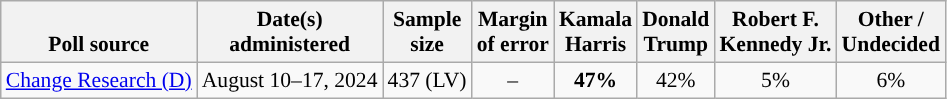<table class="wikitable sortable mw-datatable" style="font-size:90%;text-align:center;line-height:17px">
<tr valign=bottom>
<th>Poll source</th>
<th>Date(s)<br>administered</th>
<th>Sample<br>size</th>
<th>Margin<br>of error</th>
<th class="unsortable">Kamala<br>Harris<br></th>
<th class="unsortable">Donald<br>Trump<br></th>
<th class="unsortable">Robert F.<br>Kennedy Jr.<br></th>
<th class="unsortable">Other /<br>Undecided</th>
</tr>
<tr>
<td style="text-align:left;"><a href='#'>Change Research (D)</a></td>
<td>August 10–17, 2024</td>
<td>437 (LV)</td>
<td>–</td>
<td style="color:black;background-color:"><strong>47%</strong></td>
<td>42%</td>
<td>5%</td>
<td>6%</td>
</tr>
</table>
